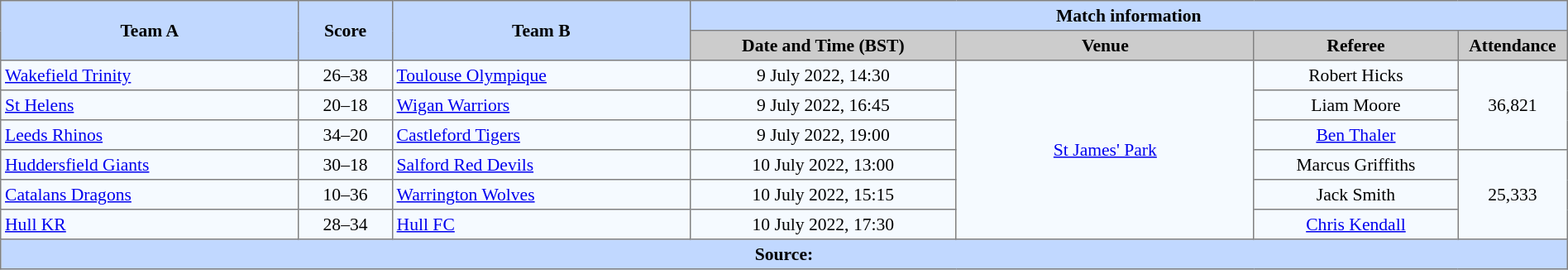<table border=1 style="border-collapse:collapse; font-size:90%; text-align:center;" cellpadding=3 cellspacing=0 width=100%>
<tr style="background:#C1D8ff;">
<th scope="col" rowspan=2 width=19%>Team A</th>
<th scope="col" rowspan=2 width=6%>Score</th>
<th scope="col" rowspan=2 width=19%>Team B</th>
<th colspan=4>Match information</th>
</tr>
<tr style="background:#CCCCCC;">
<th scope="col" width=17%>Date and Time (BST)</th>
<th scope="col" width=19%>Venue</th>
<th scope="col" width=13%>Referee</th>
<th scope="col" width=7%>Attendance</th>
</tr>
<tr style="background:#F5FAFF;">
<td style="text-align:left;"> <a href='#'>Wakefield Trinity</a></td>
<td>26–38</td>
<td style="text-align:left;"> <a href='#'>Toulouse Olympique</a></td>
<td>9 July 2022, 14:30</td>
<td rowspan=6><a href='#'>St James' Park</a></td>
<td>Robert Hicks</td>
<td rowspan=3>36,821</td>
</tr>
<tr style="background:#F5FAFF;">
<td style="text-align:left;"> <a href='#'>St Helens</a></td>
<td>20–18</td>
<td style="text-align:left;"> <a href='#'>Wigan Warriors</a></td>
<td>9 July 2022, 16:45</td>
<td>Liam Moore</td>
</tr>
<tr style="background:#F5FAFF;">
<td style="text-align:left;"> <a href='#'>Leeds Rhinos</a></td>
<td>34–20</td>
<td style="text-align:left;"> <a href='#'>Castleford Tigers</a></td>
<td>9 July 2022, 19:00</td>
<td><a href='#'>Ben Thaler</a></td>
</tr>
<tr style="background:#F5FAFF;">
<td style="text-align:left;"> <a href='#'>Huddersfield Giants</a></td>
<td>30–18</td>
<td style="text-align:left;"> <a href='#'>Salford Red Devils</a></td>
<td>10 July 2022, 13:00</td>
<td>Marcus Griffiths</td>
<td rowspan=3>25,333</td>
</tr>
<tr style="background:#F5FAFF;">
<td style="text-align:left;"> <a href='#'>Catalans Dragons</a></td>
<td>10–36</td>
<td style="text-align:left;"> <a href='#'>Warrington Wolves</a></td>
<td>10 July 2022, 15:15</td>
<td>Jack Smith</td>
</tr>
<tr style="background:#F5FAFF;">
<td style="text-align:left;"> <a href='#'>Hull KR</a></td>
<td>28–34</td>
<td style="text-align:left;"> <a href='#'>Hull FC</a></td>
<td>10 July 2022, 17:30</td>
<td><a href='#'>Chris Kendall</a></td>
</tr>
<tr style="background:#c1d8ff;">
<th colspan=7>Source:</th>
</tr>
</table>
